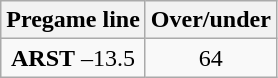<table class="wikitable">
<tr align="center">
<th style=>Pregame line</th>
<th style=>Over/under</th>
</tr>
<tr align="center">
<td><strong>ARST</strong> –13.5</td>
<td>64</td>
</tr>
</table>
